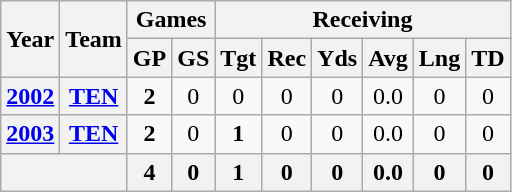<table class="wikitable" style="text-align:center">
<tr>
<th rowspan="2">Year</th>
<th rowspan="2">Team</th>
<th colspan="2">Games</th>
<th colspan="6">Receiving</th>
</tr>
<tr>
<th>GP</th>
<th>GS</th>
<th>Tgt</th>
<th>Rec</th>
<th>Yds</th>
<th>Avg</th>
<th>Lng</th>
<th>TD</th>
</tr>
<tr>
<th><a href='#'>2002</a></th>
<th><a href='#'>TEN</a></th>
<td><strong>2</strong></td>
<td>0</td>
<td>0</td>
<td>0</td>
<td>0</td>
<td>0.0</td>
<td>0</td>
<td>0</td>
</tr>
<tr>
<th><a href='#'>2003</a></th>
<th><a href='#'>TEN</a></th>
<td><strong>2</strong></td>
<td>0</td>
<td><strong>1</strong></td>
<td>0</td>
<td>0</td>
<td>0.0</td>
<td>0</td>
<td>0</td>
</tr>
<tr>
<th colspan="2"></th>
<th>4</th>
<th>0</th>
<th>1</th>
<th>0</th>
<th>0</th>
<th>0.0</th>
<th>0</th>
<th>0</th>
</tr>
</table>
